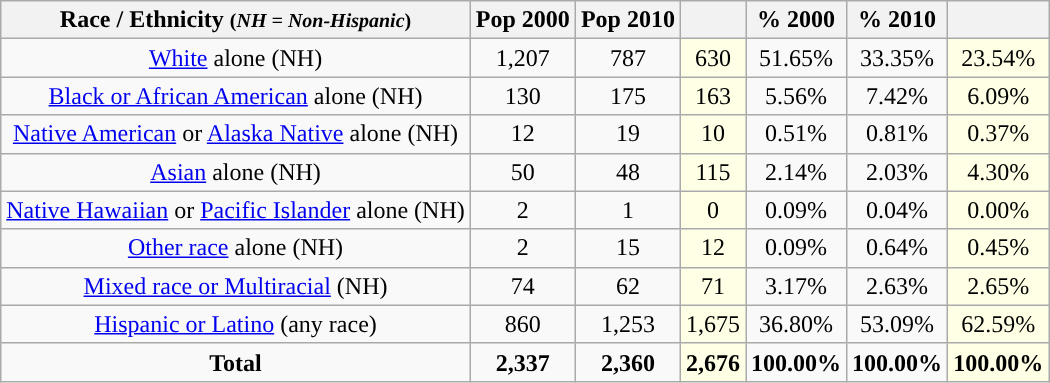<table class="wikitable" style="text-align:center;">
<tr>
<th>Race / Ethnicity <small>(<em>NH = Non-Hispanic</em>)</small></th>
<th>Pop 2000</th>
<th>Pop 2010</th>
<th></th>
<th>% 2000</th>
<th>% 2010</th>
<th></th>
</tr>
<tr>
<td><a href='#'>White</a> alone (NH)</td>
<td>1,207</td>
<td>787</td>
<td style='background: #ffffe6;'>630</td>
<td>51.65%</td>
<td>33.35%</td>
<td style='background: #ffffe6;'>23.54%</td>
</tr>
<tr>
<td><a href='#'>Black or African American</a> alone (NH)</td>
<td>130</td>
<td>175</td>
<td style='background: #ffffe6;'>163</td>
<td>5.56%</td>
<td>7.42%</td>
<td style='background: #ffffe6;'>6.09%</td>
</tr>
<tr>
<td><a href='#'>Native American</a> or <a href='#'>Alaska Native</a> alone (NH)</td>
<td>12</td>
<td>19</td>
<td style='background: #ffffe6;'>10</td>
<td>0.51%</td>
<td>0.81%</td>
<td style='background: #ffffe6;'>0.37%</td>
</tr>
<tr>
<td><a href='#'>Asian</a> alone (NH)</td>
<td>50</td>
<td>48</td>
<td style='background: #ffffe6;'>115</td>
<td>2.14%</td>
<td>2.03%</td>
<td style='background: #ffffe6;'>4.30%</td>
</tr>
<tr>
<td><a href='#'>Native Hawaiian</a> or <a href='#'>Pacific Islander</a> alone (NH)</td>
<td>2</td>
<td>1</td>
<td style='background: #ffffe6;'>0</td>
<td>0.09%</td>
<td>0.04%</td>
<td style='background: #ffffe6;'>0.00%</td>
</tr>
<tr>
<td><a href='#'>Other race</a> alone (NH)</td>
<td>2</td>
<td>15</td>
<td style='background: #ffffe6;'>12</td>
<td>0.09%</td>
<td>0.64%</td>
<td style='background: #ffffe6;'>0.45%</td>
</tr>
<tr>
<td><a href='#'>Mixed race or Multiracial</a> (NH)</td>
<td>74</td>
<td>62</td>
<td style='background: #ffffe6;'>71</td>
<td>3.17%</td>
<td>2.63%</td>
<td style='background: #ffffe6;'>2.65%</td>
</tr>
<tr>
<td><a href='#'>Hispanic or Latino</a> (any race)</td>
<td>860</td>
<td>1,253</td>
<td style='background: #ffffe6;'>1,675</td>
<td>36.80%</td>
<td>53.09%</td>
<td style='background: #ffffe6;'>62.59%</td>
</tr>
<tr>
<td><strong>Total</strong></td>
<td><strong>2,337</strong></td>
<td><strong>2,360</strong></td>
<td style='background: #ffffe6;'><strong>2,676</strong></td>
<td><strong>100.00%</strong></td>
<td><strong>100.00%</strong></td>
<td style='background: #ffffe6;'><strong>100.00%</strong></td>
</tr>
</table>
